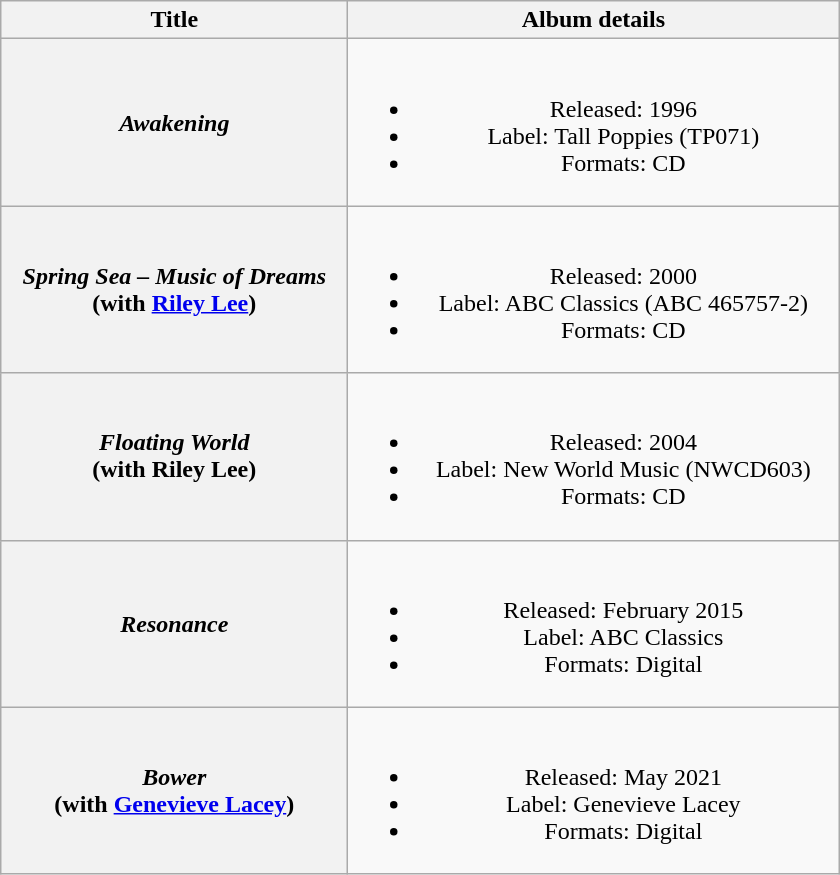<table class="wikitable plainrowheaders" style="text-align:center;">
<tr>
<th scope="col" rowspan="1" style="width:14em;">Title</th>
<th scope="col" rowspan="1" style="width:20em;">Album details</th>
</tr>
<tr>
<th scope="row"><em>Awakening</em></th>
<td><br><ul><li>Released: 1996</li><li>Label: Tall Poppies (TP071)</li><li>Formats: CD</li></ul></td>
</tr>
<tr>
<th scope="row"><em>Spring Sea – Music of Dreams</em> <br> (with <a href='#'>Riley Lee</a>)</th>
<td><br><ul><li>Released: 2000</li><li>Label: ABC Classics (ABC 465757-2)</li><li>Formats: CD</li></ul></td>
</tr>
<tr>
<th scope="row"><em>Floating World</em> <br> (with Riley Lee)</th>
<td><br><ul><li>Released: 2004</li><li>Label: New World Music (NWCD603)</li><li>Formats: CD</li></ul></td>
</tr>
<tr>
<th scope="row"><em>Resonance</em></th>
<td><br><ul><li>Released: February 2015</li><li>Label: ABC Classics</li><li>Formats: Digital</li></ul></td>
</tr>
<tr>
<th scope="row"><em>Bower</em> <br> (with <a href='#'>Genevieve Lacey</a>)</th>
<td><br><ul><li>Released: May 2021</li><li>Label: Genevieve Lacey</li><li>Formats: Digital</li></ul></td>
</tr>
</table>
